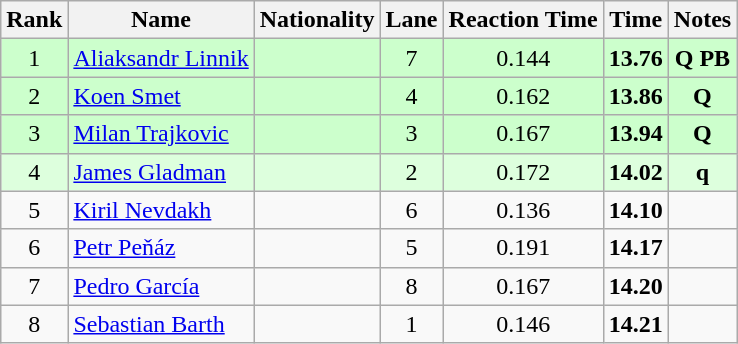<table class="wikitable sortable" style="text-align:center">
<tr>
<th>Rank</th>
<th>Name</th>
<th>Nationality</th>
<th>Lane</th>
<th>Reaction Time</th>
<th>Time</th>
<th>Notes</th>
</tr>
<tr bgcolor=ccffcc>
<td>1</td>
<td align=left><a href='#'>Aliaksandr Linnik</a></td>
<td align=left></td>
<td>7</td>
<td>0.144</td>
<td><strong>13.76</strong></td>
<td><strong>Q PB</strong></td>
</tr>
<tr bgcolor=ccffcc>
<td>2</td>
<td align=left><a href='#'>Koen Smet</a></td>
<td align=left></td>
<td>4</td>
<td>0.162</td>
<td><strong>13.86</strong></td>
<td><strong>Q</strong></td>
</tr>
<tr bgcolor=ccffcc>
<td>3</td>
<td align=left><a href='#'>Milan Trajkovic</a></td>
<td align=left></td>
<td>3</td>
<td>0.167</td>
<td><strong>13.94</strong></td>
<td><strong>Q</strong></td>
</tr>
<tr bgcolor=ddffdd>
<td>4</td>
<td align=left><a href='#'>James Gladman</a></td>
<td align=left></td>
<td>2</td>
<td>0.172</td>
<td><strong>14.02</strong></td>
<td><strong>q</strong></td>
</tr>
<tr>
<td>5</td>
<td align=left><a href='#'>Kiril Nevdakh</a></td>
<td align=left></td>
<td>6</td>
<td>0.136</td>
<td><strong>14.10</strong></td>
<td></td>
</tr>
<tr>
<td>6</td>
<td align=left><a href='#'>Petr Peňáz</a></td>
<td align=left></td>
<td>5</td>
<td>0.191</td>
<td><strong>14.17</strong></td>
<td></td>
</tr>
<tr>
<td>7</td>
<td align=left><a href='#'>Pedro García</a></td>
<td align=left></td>
<td>8</td>
<td>0.167</td>
<td><strong>14.20</strong></td>
<td></td>
</tr>
<tr>
<td>8</td>
<td align=left><a href='#'>Sebastian Barth</a></td>
<td align=left></td>
<td>1</td>
<td>0.146</td>
<td><strong>14.21</strong></td>
<td></td>
</tr>
</table>
